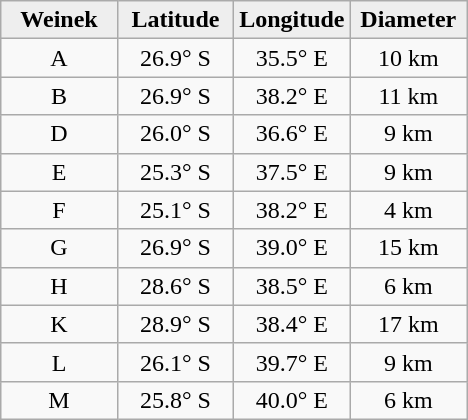<table class="wikitable">
<tr>
<th width="25%" style="background:#eeeeee;">Weinek</th>
<th width="25%" style="background:#eeeeee;">Latitude</th>
<th width="25%" style="background:#eeeeee;">Longitude</th>
<th width="25%" style="background:#eeeeee;">Diameter</th>
</tr>
<tr>
<td align="center">A</td>
<td align="center">26.9° S</td>
<td align="center">35.5° E</td>
<td align="center">10 km</td>
</tr>
<tr>
<td align="center">B</td>
<td align="center">26.9° S</td>
<td align="center">38.2° E</td>
<td align="center">11 km</td>
</tr>
<tr>
<td align="center">D</td>
<td align="center">26.0° S</td>
<td align="center">36.6° E</td>
<td align="center">9 km</td>
</tr>
<tr>
<td align="center">E</td>
<td align="center">25.3° S</td>
<td align="center">37.5° E</td>
<td align="center">9 km</td>
</tr>
<tr>
<td align="center">F</td>
<td align="center">25.1° S</td>
<td align="center">38.2° E</td>
<td align="center">4 km</td>
</tr>
<tr>
<td align="center">G</td>
<td align="center">26.9° S</td>
<td align="center">39.0° E</td>
<td align="center">15 km</td>
</tr>
<tr>
<td align="center">H</td>
<td align="center">28.6° S</td>
<td align="center">38.5° E</td>
<td align="center">6 km</td>
</tr>
<tr>
<td align="center">K</td>
<td align="center">28.9° S</td>
<td align="center">38.4° E</td>
<td align="center">17 km</td>
</tr>
<tr>
<td align="center">L</td>
<td align="center">26.1° S</td>
<td align="center">39.7° E</td>
<td align="center">9 km</td>
</tr>
<tr>
<td align="center">M</td>
<td align="center">25.8° S</td>
<td align="center">40.0° E</td>
<td align="center">6 km</td>
</tr>
</table>
